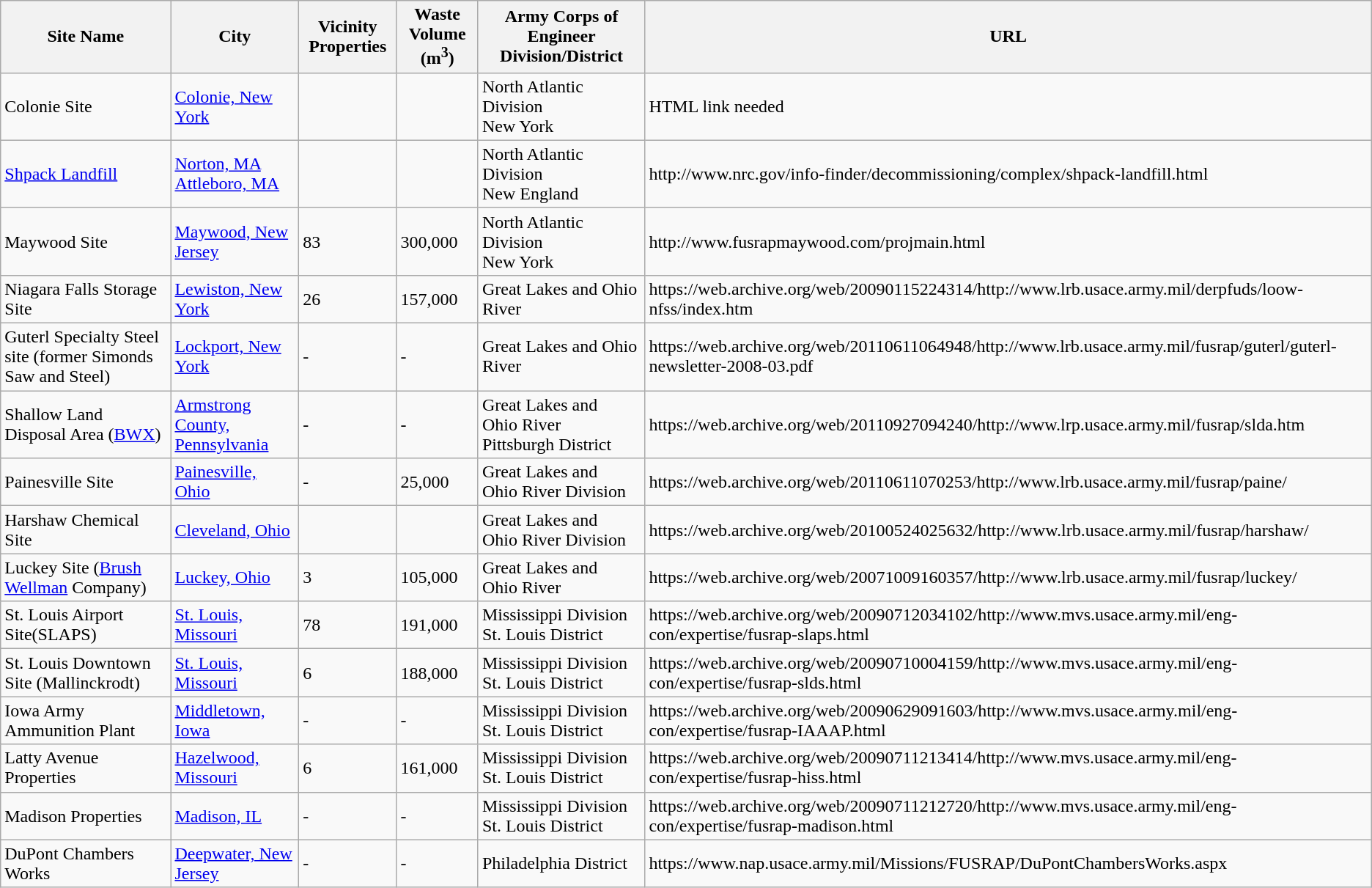<table class="wikitable">
<tr>
<th>Site Name</th>
<th>City</th>
<th>Vicinity Properties</th>
<th>Waste Volume (m<sup>3</sup>)</th>
<th>Army Corps of Engineer Division/District</th>
<th>URL</th>
</tr>
<tr>
<td>Colonie Site</td>
<td><a href='#'>Colonie, New York</a></td>
<td></td>
<td></td>
<td>North Atlantic Division<br>New York</td>
<td>HTML link needed</td>
</tr>
<tr>
<td><a href='#'>Shpack Landfill</a></td>
<td><a href='#'>Norton, MA</a> <a href='#'>Attleboro, MA</a></td>
<td></td>
<td></td>
<td>North Atlantic Division<br>New England</td>
<td>http://www.nrc.gov/info-finder/decommissioning/complex/shpack-landfill.html<br></td>
</tr>
<tr>
<td>Maywood Site</td>
<td><a href='#'>Maywood, New Jersey</a></td>
<td>83</td>
<td>300,000</td>
<td>North Atlantic Division<br>New York</td>
<td>http://www.fusrapmaywood.com/projmain.html</td>
</tr>
<tr>
<td>Niagara Falls Storage Site</td>
<td><a href='#'>Lewiston, New York</a></td>
<td>26</td>
<td>157,000</td>
<td>Great Lakes and Ohio River</td>
<td>https://web.archive.org/web/20090115224314/http://www.lrb.usace.army.mil/derpfuds/loow-nfss/index.htm</td>
</tr>
<tr>
<td>Guterl Specialty Steel site (former Simonds Saw and Steel)</td>
<td><a href='#'>Lockport, New York</a></td>
<td>-</td>
<td>-</td>
<td>Great Lakes and Ohio River</td>
<td>https://web.archive.org/web/20110611064948/http://www.lrb.usace.army.mil/fusrap/guterl/guterl-newsletter-2008-03.pdf</td>
</tr>
<tr>
<td>Shallow Land Disposal Area (<a href='#'>BWX</a>)</td>
<td><a href='#'>Armstrong County, Pennsylvania</a></td>
<td>-</td>
<td>-</td>
<td>Great Lakes and<br>Ohio River<br>Pittsburgh District</td>
<td>https://web.archive.org/web/20110927094240/http://www.lrp.usace.army.mil/fusrap/slda.htm</td>
</tr>
<tr>
<td>Painesville Site</td>
<td><a href='#'>Painesville, Ohio</a></td>
<td>-</td>
<td>25,000</td>
<td>Great Lakes and<br>Ohio River Division</td>
<td>https://web.archive.org/web/20110611070253/http://www.lrb.usace.army.mil/fusrap/paine/</td>
</tr>
<tr>
<td>Harshaw Chemical Site</td>
<td><a href='#'>Cleveland, Ohio</a></td>
<td></td>
<td></td>
<td>Great Lakes and<br>Ohio River Division</td>
<td>https://web.archive.org/web/20100524025632/http://www.lrb.usace.army.mil/fusrap/harshaw/</td>
</tr>
<tr>
<td>Luckey Site (<a href='#'>Brush Wellman</a> Company)</td>
<td><a href='#'>Luckey, Ohio</a></td>
<td>3</td>
<td>105,000</td>
<td>Great Lakes and<br>Ohio River</td>
<td>https://web.archive.org/web/20071009160357/http://www.lrb.usace.army.mil/fusrap/luckey/</td>
</tr>
<tr>
<td>St. Louis Airport Site(SLAPS)</td>
<td><a href='#'>St. Louis, Missouri</a></td>
<td>78</td>
<td>191,000</td>
<td>Mississippi Division<br>St. Louis District</td>
<td>https://web.archive.org/web/20090712034102/http://www.mvs.usace.army.mil/eng-con/expertise/fusrap-slaps.html</td>
</tr>
<tr>
<td>St. Louis Downtown Site (Mallinckrodt)</td>
<td><a href='#'>St. Louis, Missouri</a></td>
<td>6</td>
<td>188,000</td>
<td>Mississippi Division<br>St. Louis District</td>
<td>https://web.archive.org/web/20090710004159/http://www.mvs.usace.army.mil/eng-con/expertise/fusrap-slds.html</td>
</tr>
<tr>
<td>Iowa Army Ammunition Plant</td>
<td><a href='#'>Middletown, Iowa</a></td>
<td>-</td>
<td>-</td>
<td>Mississippi Division<br>St. Louis District</td>
<td>https://web.archive.org/web/20090629091603/http://www.mvs.usace.army.mil/eng-con/expertise/fusrap-IAAAP.html</td>
</tr>
<tr>
<td>Latty Avenue Properties</td>
<td><a href='#'>Hazelwood, Missouri</a></td>
<td>6</td>
<td>161,000</td>
<td>Mississippi Division<br>St. Louis District</td>
<td>https://web.archive.org/web/20090711213414/http://www.mvs.usace.army.mil/eng-con/expertise/fusrap-hiss.html</td>
</tr>
<tr>
<td>Madison Properties</td>
<td><a href='#'>Madison, IL</a></td>
<td>-</td>
<td>-</td>
<td>Mississippi Division<br>St. Louis District</td>
<td>https://web.archive.org/web/20090711212720/http://www.mvs.usace.army.mil/eng-con/expertise/fusrap-madison.html</td>
</tr>
<tr>
<td>DuPont Chambers Works</td>
<td><a href='#'>Deepwater, New Jersey</a></td>
<td>-</td>
<td>-</td>
<td>Philadelphia District</td>
<td>https://www.nap.usace.army.mil/Missions/FUSRAP/DuPontChambersWorks.aspx</td>
</tr>
</table>
